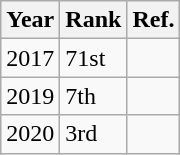<table class="wikitable sortable">
<tr>
<th>Year</th>
<th>Rank</th>
<th class="unsortable">Ref.</th>
</tr>
<tr>
<td>2017</td>
<td>71st</td>
<td></td>
</tr>
<tr>
<td>2019</td>
<td>7th</td>
<td></td>
</tr>
<tr>
<td>2020</td>
<td>3rd</td>
<td></td>
</tr>
</table>
